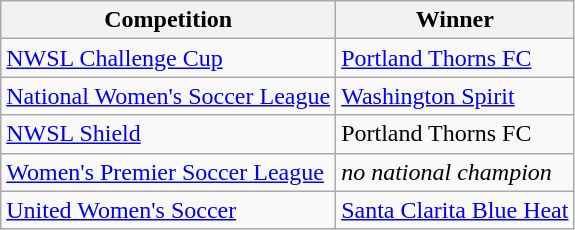<table class="wikitable">
<tr>
<th>Competition</th>
<th>Winner</th>
</tr>
<tr>
<td><a href='#'>NWSL Challenge Cup</a></td>
<td><a href='#'>Portland Thorns FC</a></td>
</tr>
<tr>
<td><a href='#'>National Women's Soccer League</a></td>
<td><a href='#'>Washington Spirit</a></td>
</tr>
<tr>
<td><a href='#'>NWSL Shield</a></td>
<td>Portland Thorns FC</td>
</tr>
<tr>
<td><a href='#'>Women's Premier Soccer League</a></td>
<td><em>no national champion</em></td>
</tr>
<tr>
<td><a href='#'>United Women's Soccer</a></td>
<td><a href='#'>Santa Clarita Blue Heat</a></td>
</tr>
</table>
